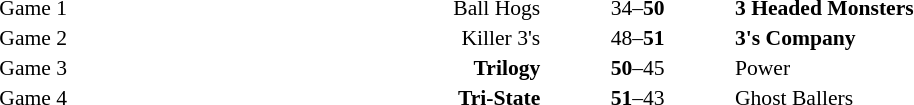<table style="width:100%;" cellspacing="1">
<tr>
<th width=15%></th>
<th width=25%></th>
<th width=10%></th>
<th width=25%></th>
</tr>
<tr style=font-size:90%>
<td align=right>Game 1</td>
<td align=right>Ball Hogs</td>
<td align=center>34–<strong>50</strong></td>
<td><strong>3 Headed Monsters</strong></td>
<td></td>
</tr>
<tr style=font-size:90%>
<td align=right>Game 2</td>
<td align=right>Killer 3's</td>
<td align=center>48–<strong>51</strong></td>
<td><strong>3's Company</strong></td>
<td></td>
</tr>
<tr style=font-size:90%>
<td align=right>Game 3</td>
<td align=right><strong>Trilogy</strong></td>
<td align=center><strong>50</strong>–45</td>
<td>Power</td>
<td></td>
</tr>
<tr style=font-size:90%>
<td align=right>Game 4</td>
<td align=right><strong>Tri-State</strong></td>
<td align=center><strong>51</strong>–43</td>
<td>Ghost Ballers</td>
<td></td>
</tr>
</table>
